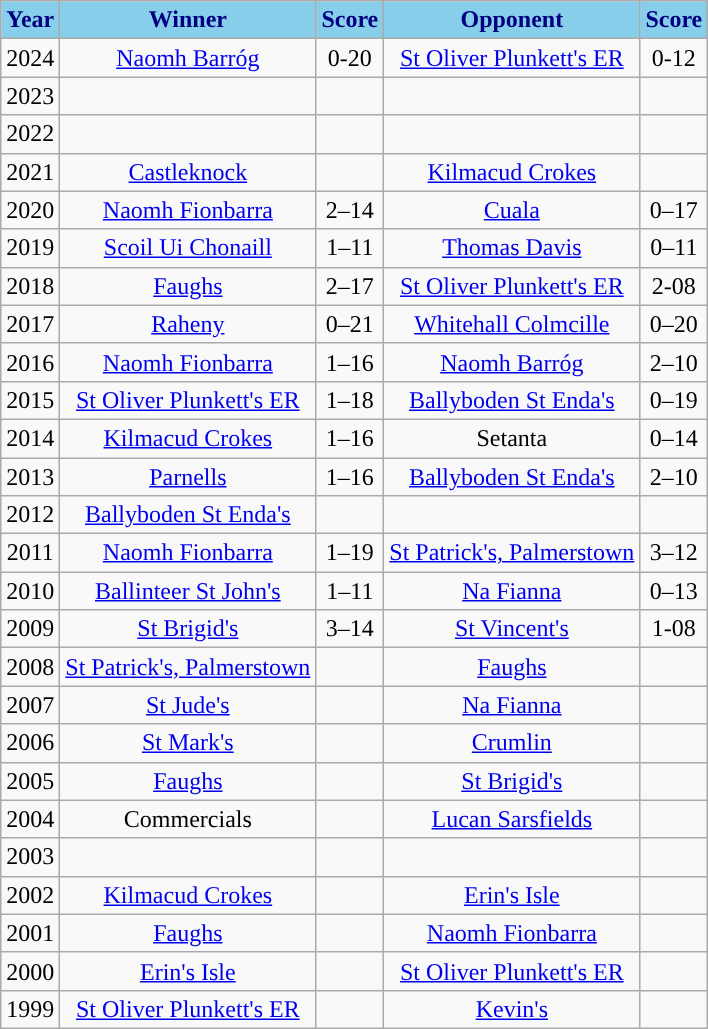<table class="wikitable" style="text-align:center;">
<tr>
<th style="background:skyblue;color:navy;">Year</th>
<th style="background:skyblue;color:navy;">Winner</th>
<th style="background:skyblue;color:navy;">Score</th>
<th style="background:skyblue;color:navy;">Opponent</th>
<th style="background:skyblue;color:navy;">Score</th>
</tr>
<tr>
<td>2024</td>
<td><a href='#'>Naomh Barróg</a></td>
<td>0-20</td>
<td><a href='#'>St Oliver Plunkett's ER</a></td>
<td>0-12</td>
</tr>
<tr>
<td>2023</td>
<td></td>
<td></td>
<td></td>
<td></td>
</tr>
<tr>
<td>2022</td>
<td></td>
<td></td>
<td></td>
<td></td>
</tr>
<tr>
<td>2021</td>
<td><a href='#'>Castleknock</a></td>
<td></td>
<td><a href='#'>Kilmacud Crokes</a></td>
<td></td>
</tr>
<tr>
<td>2020</td>
<td><a href='#'>Naomh Fionbarra</a></td>
<td>2–14</td>
<td><a href='#'>Cuala</a></td>
<td>0–17</td>
</tr>
<tr>
<td>2019</td>
<td><a href='#'>Scoil Ui Chonaill</a></td>
<td>1–11</td>
<td><a href='#'>Thomas Davis</a></td>
<td>0–11</td>
</tr>
<tr>
<td>2018</td>
<td><a href='#'>Faughs</a></td>
<td>2–17</td>
<td><a href='#'>St Oliver Plunkett's ER</a></td>
<td>2-08</td>
</tr>
<tr>
<td>2017</td>
<td><a href='#'>Raheny</a></td>
<td>0–21</td>
<td><a href='#'>Whitehall Colmcille</a></td>
<td>0–20</td>
</tr>
<tr>
<td>2016</td>
<td><a href='#'>Naomh Fionbarra</a></td>
<td>1–16</td>
<td><a href='#'>Naomh Barróg</a></td>
<td>2–10</td>
</tr>
<tr>
<td>2015</td>
<td><a href='#'>St Oliver Plunkett's ER</a></td>
<td>1–18</td>
<td><a href='#'>Ballyboden St Enda's</a></td>
<td>0–19</td>
</tr>
<tr>
<td>2014</td>
<td><a href='#'>Kilmacud Crokes</a></td>
<td>1–16</td>
<td>Setanta</td>
<td>0–14</td>
</tr>
<tr>
<td>2013</td>
<td><a href='#'>Parnells</a></td>
<td>1–16</td>
<td><a href='#'>Ballyboden St Enda's</a></td>
<td>2–10</td>
</tr>
<tr>
<td>2012</td>
<td><a href='#'>Ballyboden St Enda's</a></td>
<td></td>
<td></td>
<td></td>
</tr>
<tr>
<td>2011</td>
<td><a href='#'>Naomh Fionbarra</a></td>
<td>1–19</td>
<td><a href='#'>St Patrick's, Palmerstown</a></td>
<td>3–12</td>
</tr>
<tr>
<td>2010</td>
<td><a href='#'>Ballinteer St John's</a></td>
<td>1–11</td>
<td><a href='#'>Na Fianna</a></td>
<td>0–13</td>
</tr>
<tr>
<td>2009</td>
<td><a href='#'>St Brigid's</a></td>
<td>3–14</td>
<td><a href='#'>St Vincent's</a></td>
<td>1-08</td>
</tr>
<tr>
<td>2008</td>
<td><a href='#'>St Patrick's, Palmerstown</a></td>
<td></td>
<td><a href='#'>Faughs</a></td>
<td></td>
</tr>
<tr>
<td>2007</td>
<td><a href='#'>St Jude's</a></td>
<td></td>
<td><a href='#'>Na Fianna</a></td>
<td></td>
</tr>
<tr>
<td>2006</td>
<td><a href='#'>St Mark's</a></td>
<td></td>
<td><a href='#'>Crumlin</a></td>
<td></td>
</tr>
<tr>
<td>2005</td>
<td><a href='#'>Faughs</a></td>
<td></td>
<td><a href='#'>St Brigid's</a></td>
<td></td>
</tr>
<tr>
<td>2004</td>
<td>Commercials</td>
<td></td>
<td><a href='#'>Lucan Sarsfields</a></td>
<td></td>
</tr>
<tr>
<td>2003</td>
<td></td>
<td></td>
<td></td>
<td></td>
</tr>
<tr>
<td>2002</td>
<td><a href='#'>Kilmacud Crokes</a></td>
<td></td>
<td><a href='#'>Erin's Isle</a></td>
<td></td>
</tr>
<tr>
<td>2001</td>
<td><a href='#'>Faughs</a></td>
<td></td>
<td><a href='#'>Naomh Fionbarra</a></td>
<td></td>
</tr>
<tr>
<td>2000</td>
<td><a href='#'>Erin's Isle</a></td>
<td></td>
<td><a href='#'>St Oliver Plunkett's ER</a></td>
<td></td>
</tr>
<tr>
<td>1999</td>
<td><a href='#'>St Oliver Plunkett's ER</a></td>
<td></td>
<td><a href='#'>Kevin's</a></td>
<td></td>
</tr>
</table>
